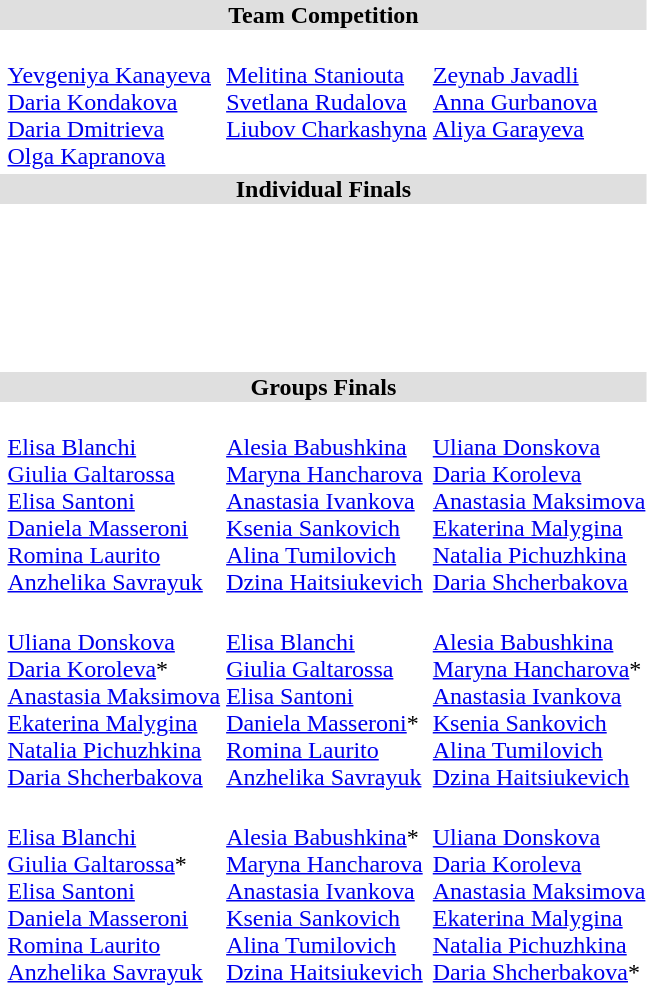<table>
<tr bgcolor="DFDFDF">
<td colspan="4" align="center"><strong>Team Competition</strong></td>
</tr>
<tr>
<th scope=row style="text-align:left"><br></th>
<td valign="top"><br><a href='#'>Yevgeniya Kanayeva</a><br><a href='#'>Daria Kondakova</a><br><a href='#'>Daria Dmitrieva</a><br><a href='#'>Olga Kapranova</a></td>
<td valign="top"><br><a href='#'>Melitina Staniouta</a><br><a href='#'>Svetlana Rudalova</a><br><a href='#'>Liubov Charkashyna</a></td>
<td valign="top"><br><a href='#'>Zeynab Javadli</a><br><a href='#'>Anna Gurbanova</a><br><a href='#'>Aliya Garayeva</a></td>
</tr>
<tr bgcolor="DFDFDF">
<td colspan="4" align="center"><strong>Individual Finals</strong></td>
</tr>
<tr>
<th scope=row style="text-align:left"><br></th>
<td></td>
<td></td>
<td></td>
</tr>
<tr>
<th scope=row style="text-align:left"><br></th>
<td></td>
<td></td>
<td></td>
</tr>
<tr>
<th scope=row style="text-align:left"><br></th>
<td></td>
<td></td>
<td></td>
</tr>
<tr>
<th scope=row style="text-align:left"><br></th>
<td></td>
<td></td>
<td></td>
</tr>
<tr>
<th scope=row style="text-align:left"><br></th>
<td></td>
<td></td>
<td></td>
</tr>
<tr bgcolor="DFDFDF">
<td colspan="4" align="center"><strong>Groups Finals</strong></td>
</tr>
<tr>
<th scope=row style="text-align:left"><br></th>
<td><br><a href='#'>Elisa Blanchi</a><br><a href='#'>Giulia Galtarossa</a><br><a href='#'>Elisa Santoni</a><br><a href='#'>Daniela Masseroni</a><br><a href='#'>Romina Laurito</a><br><a href='#'>Anzhelika Savrayuk</a></td>
<td><br><a href='#'>Alesia Babushkina</a><br><a href='#'>Maryna Hancharova</a><br><a href='#'>Anastasia Ivankova</a><br><a href='#'>Ksenia Sankovich</a><br><a href='#'>Alina Tumilovich</a><br><a href='#'>Dzina Haitsiukevich</a></td>
<td><br><a href='#'>Uliana Donskova</a><br><a href='#'>Daria Koroleva</a><br><a href='#'>Anastasia Maksimova</a><br><a href='#'>Ekaterina Malygina</a><br><a href='#'>Natalia Pichuzhkina</a><br><a href='#'>Daria Shcherbakova</a></td>
</tr>
<tr>
<th scope=row style="text-align:left"><br></th>
<td><br><a href='#'>Uliana Donskova</a><br><a href='#'>Daria Koroleva</a>*<br><a href='#'>Anastasia Maksimova</a><br><a href='#'>Ekaterina Malygina</a><br><a href='#'>Natalia Pichuzhkina</a><br><a href='#'>Daria Shcherbakova</a></td>
<td><br><a href='#'>Elisa Blanchi</a><br><a href='#'>Giulia Galtarossa</a><br><a href='#'>Elisa Santoni</a><br><a href='#'>Daniela Masseroni</a>*<br><a href='#'>Romina Laurito</a><br><a href='#'>Anzhelika Savrayuk</a></td>
<td><br><a href='#'>Alesia Babushkina</a><br><a href='#'>Maryna Hancharova</a>*<br><a href='#'>Anastasia Ivankova</a><br><a href='#'>Ksenia Sankovich</a><br><a href='#'>Alina Tumilovich</a><br><a href='#'>Dzina Haitsiukevich</a></td>
</tr>
<tr>
<th scope=row style="text-align:left"><br></th>
<td><br><a href='#'>Elisa Blanchi</a><br><a href='#'>Giulia Galtarossa</a>*<br><a href='#'>Elisa Santoni</a><br><a href='#'>Daniela Masseroni</a><br><a href='#'>Romina Laurito</a><br><a href='#'>Anzhelika Savrayuk</a></td>
<td><br><a href='#'>Alesia Babushkina</a>*<br><a href='#'>Maryna Hancharova</a><br><a href='#'>Anastasia Ivankova</a><br><a href='#'>Ksenia Sankovich</a><br><a href='#'>Alina Tumilovich</a><br><a href='#'>Dzina Haitsiukevich</a></td>
<td><br><a href='#'>Uliana Donskova</a><br><a href='#'>Daria Koroleva</a><br><a href='#'>Anastasia Maksimova</a><br><a href='#'>Ekaterina Malygina</a><br><a href='#'>Natalia Pichuzhkina</a><br><a href='#'>Daria Shcherbakova</a>*</td>
</tr>
</table>
